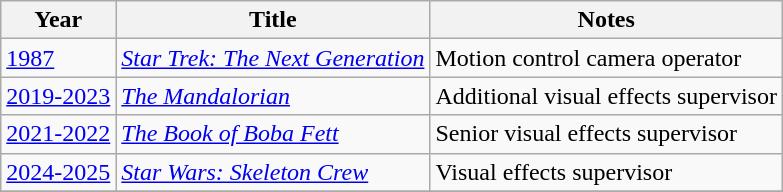<table class="wikitable sortable">
<tr>
<th>Year</th>
<th>Title</th>
<th class="unsortable">Notes</th>
</tr>
<tr>
<td><a href='#'>1987</a></td>
<td><em><a href='#'>Star Trek: The Next Generation</a></em></td>
<td>Motion control camera operator</td>
</tr>
<tr>
<td><a href='#'>2019-2023</a></td>
<td><em><a href='#'>The Mandalorian</a></em></td>
<td>Additional visual effects supervisor</td>
</tr>
<tr>
<td><a href='#'>2021-2022</a></td>
<td><em><a href='#'>The Book of Boba Fett</a></em></td>
<td>Senior visual effects supervisor</td>
</tr>
<tr>
<td><a href='#'>2024-2025</a></td>
<td><em><a href='#'>Star Wars: Skeleton Crew</a></em></td>
<td>Visual effects supervisor</td>
</tr>
<tr>
</tr>
</table>
